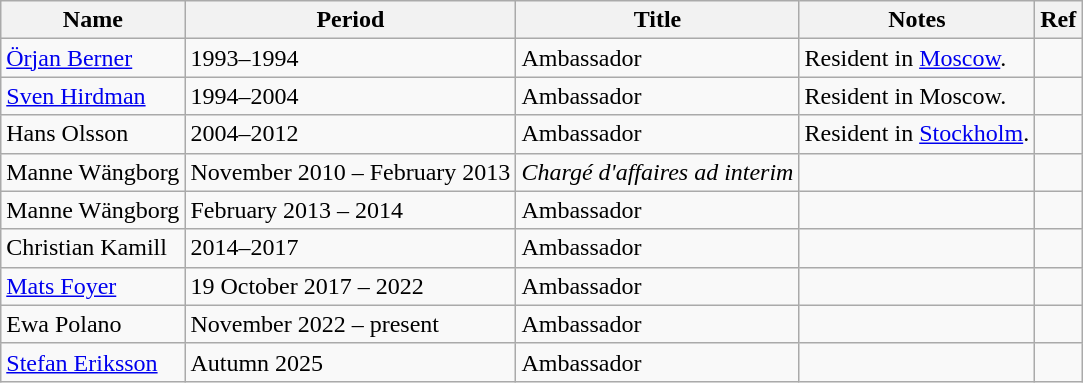<table class="wikitable">
<tr>
<th>Name</th>
<th>Period</th>
<th>Title</th>
<th>Notes</th>
<th>Ref</th>
</tr>
<tr>
<td><a href='#'>Örjan Berner</a></td>
<td>1993–1994</td>
<td>Ambassador</td>
<td>Resident in <a href='#'>Moscow</a>.</td>
<td></td>
</tr>
<tr>
<td><a href='#'>Sven Hirdman</a></td>
<td>1994–2004</td>
<td>Ambassador</td>
<td>Resident in Moscow.</td>
<td></td>
</tr>
<tr>
<td>Hans Olsson</td>
<td>2004–2012</td>
<td>Ambassador</td>
<td>Resident in <a href='#'>Stockholm</a>.</td>
<td></td>
</tr>
<tr>
<td>Manne Wängborg</td>
<td>November 2010 – February 2013</td>
<td><em>Chargé d'affaires ad interim</em></td>
<td></td>
<td></td>
</tr>
<tr>
<td>Manne Wängborg</td>
<td>February 2013 – 2014</td>
<td>Ambassador</td>
<td></td>
<td></td>
</tr>
<tr>
<td>Christian Kamill</td>
<td>2014–2017</td>
<td>Ambassador</td>
<td></td>
<td></td>
</tr>
<tr>
<td><a href='#'>Mats Foyer</a></td>
<td>19 October 2017 – 2022</td>
<td>Ambassador</td>
<td></td>
<td></td>
</tr>
<tr>
<td>Ewa Polano</td>
<td>November 2022 – present</td>
<td>Ambassador</td>
<td></td>
<td></td>
</tr>
<tr>
<td><a href='#'>Stefan Eriksson</a></td>
<td>Autumn 2025</td>
<td>Ambassador</td>
<td></td>
<td></td>
</tr>
</table>
